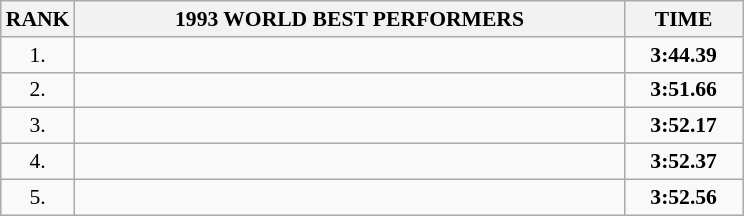<table class="wikitable" style="border-collapse: collapse; font-size: 90%;">
<tr>
<th>RANK</th>
<th align="center" style="width: 25em">1993 WORLD BEST PERFORMERS</th>
<th align="center" style="width: 5em">TIME</th>
</tr>
<tr>
<td align="center">1.</td>
<td></td>
<td align="center"><strong>3:44.39</strong></td>
</tr>
<tr>
<td align="center">2.</td>
<td></td>
<td align="center"><strong>3:51.66</strong></td>
</tr>
<tr>
<td align="center">3.</td>
<td></td>
<td align="center"><strong>3:52.17</strong></td>
</tr>
<tr>
<td align="center">4.</td>
<td></td>
<td align="center"><strong>3:52.37</strong></td>
</tr>
<tr>
<td align="center">5.</td>
<td></td>
<td align="center"><strong>3:52.56</strong></td>
</tr>
</table>
